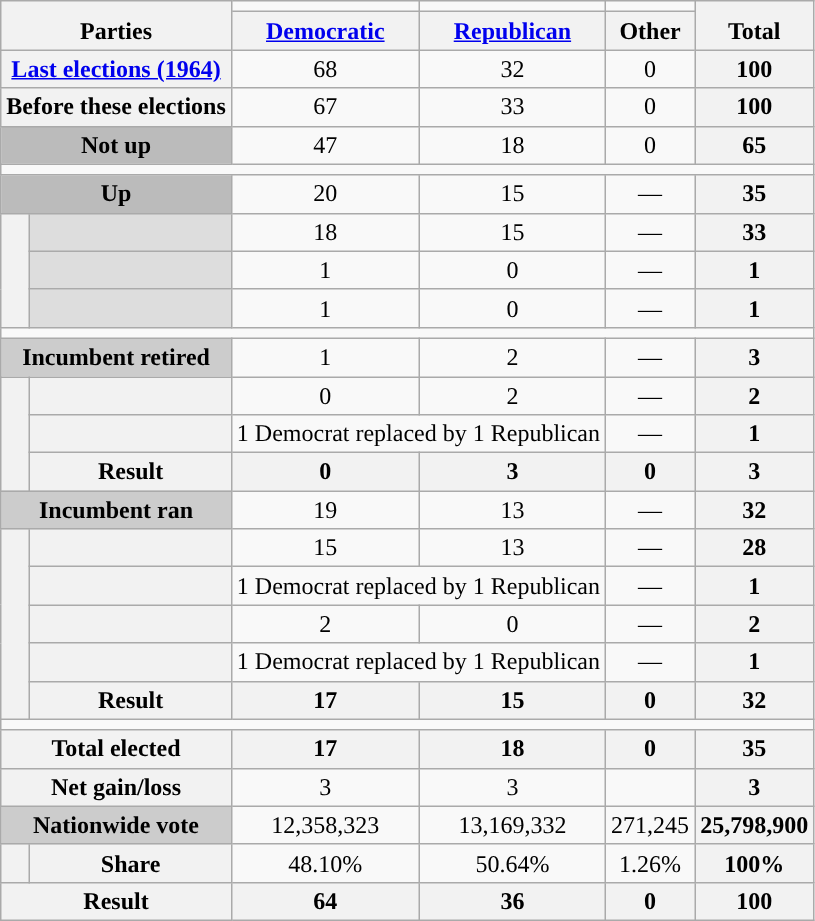<table class=wikitable style=text-align:center>
<tr valign=bottom>
<th rowspan=2 colspan=2>Parties</th>
<td style="background-color:"></td>
<td style="background-color:"></td>
<td style="background-color:"></td>
<th rowspan=2>Total</th>
</tr>
<tr valign=bottom>
<th><a href='#'>Democratic</a></th>
<th><a href='#'>Republican</a></th>
<th>Other</th>
</tr>
<tr>
<th colspan=2><a href='#'>Last elections (1964)</a></th>
<td>68</td>
<td>32</td>
<td>0</td>
<th>100</th>
</tr>
<tr>
<th colspan=2>Before these elections</th>
<td>67</td>
<td>33</td>
<td>0</td>
<th>100</th>
</tr>
<tr>
<th colspan=2 style="background:#bbb">Not up</th>
<td>47</td>
<td>18</td>
<td>0</td>
<th>65</th>
</tr>
<tr>
<td colspan=100></td>
</tr>
<tr>
<th colspan=2 style="background:#bbb">Up</th>
<td>20</td>
<td>15</td>
<td>—</td>
<th>35</th>
</tr>
<tr>
<th rowspan=3></th>
<th style="background:#ddd"></th>
<td>18</td>
<td>15</td>
<td>—</td>
<th>33</th>
</tr>
<tr>
<th style="background:#ddd"></th>
<td>1</td>
<td>0</td>
<td>—</td>
<th>1</th>
</tr>
<tr>
<th style="background:#ddd"></th>
<td>1</td>
<td>0</td>
<td>—</td>
<th>1</th>
</tr>
<tr>
<td colspan=100></td>
</tr>
<tr>
<th colspan=2 style="background:#ccc">Incumbent retired</th>
<td>1</td>
<td>2</td>
<td>—</td>
<th>3</th>
</tr>
<tr>
<th rowspan=3></th>
<th></th>
<td>0</td>
<td>2</td>
<td>—</td>
<th>2</th>
</tr>
<tr>
<th></th>
<td colspan=2 >1 Democrat replaced by 1 Republican</td>
<td>—</td>
<th>1</th>
</tr>
<tr>
<th>Result</th>
<th>0</th>
<th>3</th>
<th>0</th>
<th>3</th>
</tr>
<tr>
<th colspan=2 style="background:#ccc">Incumbent ran</th>
<td>19</td>
<td>13</td>
<td>—</td>
<th>32</th>
</tr>
<tr>
<th rowspan=5></th>
<th></th>
<td>15</td>
<td>13</td>
<td>—</td>
<th>28</th>
</tr>
<tr>
<th></th>
<td colspan=2 >1 Democrat replaced by 1 Republican</td>
<td>—</td>
<th>1</th>
</tr>
<tr>
<th></th>
<td>2</td>
<td>0</td>
<td>—</td>
<th>2</th>
</tr>
<tr>
<th></th>
<td colspan=2 >1 Democrat replaced by 1 Republican </td>
<td>—</td>
<th>1</th>
</tr>
<tr>
<th>Result</th>
<th>17</th>
<th>15</th>
<th>0</th>
<th>32</th>
</tr>
<tr>
<td colspan=100></td>
</tr>
<tr>
<th colspan=2>Total elected</th>
<th>17</th>
<th>18</th>
<th>0</th>
<th>35</th>
</tr>
<tr>
<th colspan=2>Net gain/loss</th>
<td>3</td>
<td>3</td>
<td></td>
<th>3</th>
</tr>
<tr>
<th colspan=2 style="background:#ccc">Nationwide vote</th>
<td>12,358,323</td>
<td>13,169,332</td>
<td>271,245</td>
<th>25,798,900</th>
</tr>
<tr>
<th></th>
<th>Share</th>
<td>48.10%</td>
<td>50.64%</td>
<td>1.26%</td>
<th>100%</th>
</tr>
<tr>
<th colspan=2>Result</th>
<th>64</th>
<th>36</th>
<th>0</th>
<th>100</th>
</tr>
</table>
